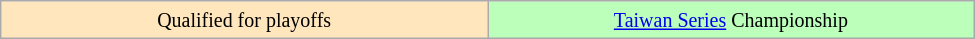<table class="wikitable" width = 650>
<tr>
<td width = 33% align="center" bgcolor="#FFE6BD"><small>Qualified for playoffs</small></td>
<td width = 33% align="center" bgcolor="#bbffbb"><small><a href='#'>Taiwan Series</a> Championship</small></td>
</tr>
</table>
